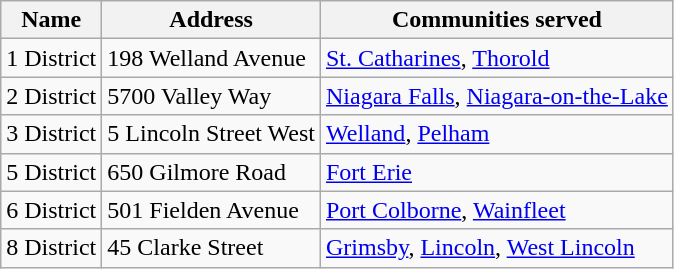<table class="wikitable sortable">
<tr>
<th>Name</th>
<th>Address</th>
<th>Communities served</th>
</tr>
<tr>
<td>1 District</td>
<td>198 Welland Avenue</td>
<td><a href='#'>St. Catharines</a>, <a href='#'>Thorold</a></td>
</tr>
<tr>
<td>2 District</td>
<td>5700 Valley Way</td>
<td><a href='#'>Niagara Falls</a>, <a href='#'>Niagara-on-the-Lake</a></td>
</tr>
<tr>
<td>3 District</td>
<td>5 Lincoln Street West</td>
<td><a href='#'>Welland</a>, <a href='#'>Pelham</a></td>
</tr>
<tr>
<td>5 District</td>
<td>650 Gilmore Road</td>
<td><a href='#'>Fort Erie</a></td>
</tr>
<tr>
<td>6 District</td>
<td>501 Fielden Avenue</td>
<td><a href='#'>Port Colborne</a>, <a href='#'>Wainfleet</a></td>
</tr>
<tr>
<td>8 District</td>
<td>45 Clarke Street</td>
<td><a href='#'>Grimsby</a>, <a href='#'>Lincoln</a>, <a href='#'>West Lincoln</a></td>
</tr>
</table>
